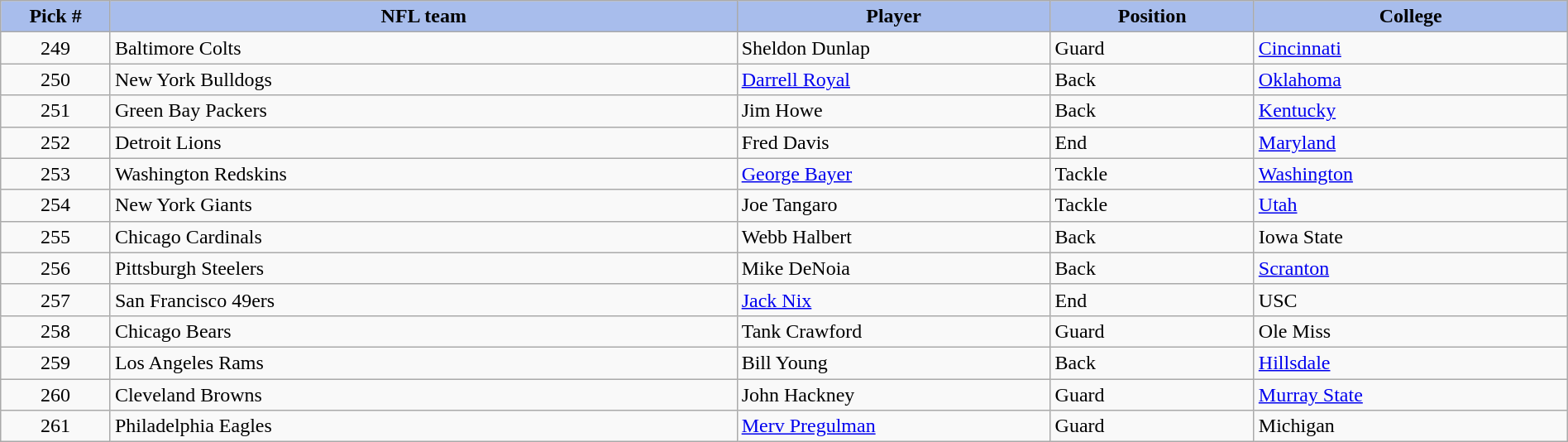<table class="wikitable sortable sortable" style="width: 100%">
<tr>
<th style="background:#A8BDEC;" width=7%>Pick #</th>
<th width=40% style="background:#A8BDEC;">NFL team</th>
<th width=20% style="background:#A8BDEC;">Player</th>
<th width=13% style="background:#A8BDEC;">Position</th>
<th style="background:#A8BDEC;">College</th>
</tr>
<tr>
<td align=center>249</td>
<td>Baltimore Colts</td>
<td>Sheldon Dunlap</td>
<td>Guard</td>
<td><a href='#'>Cincinnati</a></td>
</tr>
<tr>
<td align=center>250</td>
<td>New York Bulldogs</td>
<td><a href='#'>Darrell Royal</a></td>
<td>Back</td>
<td><a href='#'>Oklahoma</a></td>
</tr>
<tr>
<td align=center>251</td>
<td>Green Bay Packers</td>
<td>Jim Howe</td>
<td>Back</td>
<td><a href='#'>Kentucky</a></td>
</tr>
<tr>
<td align=center>252</td>
<td>Detroit Lions</td>
<td>Fred Davis</td>
<td>End</td>
<td><a href='#'>Maryland</a></td>
</tr>
<tr>
<td align=center>253</td>
<td>Washington Redskins</td>
<td><a href='#'>George Bayer</a></td>
<td>Tackle</td>
<td><a href='#'>Washington</a></td>
</tr>
<tr>
<td align=center>254</td>
<td>New York Giants</td>
<td>Joe Tangaro</td>
<td>Tackle</td>
<td><a href='#'>Utah</a></td>
</tr>
<tr>
<td align=center>255</td>
<td>Chicago Cardinals</td>
<td>Webb Halbert</td>
<td>Back</td>
<td>Iowa State</td>
</tr>
<tr>
<td align=center>256</td>
<td>Pittsburgh Steelers</td>
<td>Mike DeNoia</td>
<td>Back</td>
<td><a href='#'>Scranton</a></td>
</tr>
<tr>
<td align=center>257</td>
<td>San Francisco 49ers</td>
<td><a href='#'>Jack Nix</a></td>
<td>End</td>
<td>USC</td>
</tr>
<tr>
<td align=center>258</td>
<td>Chicago Bears</td>
<td>Tank Crawford</td>
<td>Guard</td>
<td>Ole Miss</td>
</tr>
<tr>
<td align=center>259</td>
<td>Los Angeles Rams</td>
<td>Bill Young</td>
<td>Back</td>
<td><a href='#'>Hillsdale</a></td>
</tr>
<tr>
<td align=center>260</td>
<td>Cleveland Browns</td>
<td>John Hackney</td>
<td>Guard</td>
<td><a href='#'>Murray State</a></td>
</tr>
<tr>
<td align=center>261</td>
<td>Philadelphia Eagles</td>
<td><a href='#'>Merv Pregulman</a></td>
<td>Guard</td>
<td>Michigan</td>
</tr>
</table>
